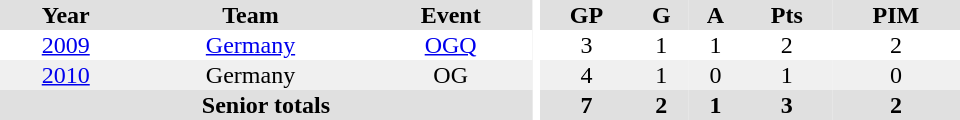<table border="0" cellpadding="1" cellspacing="0" ID="Table3" style="text-align:center; width:40em">
<tr ALIGN="center" bgcolor="#e0e0e0">
<th>Year</th>
<th>Team</th>
<th>Event</th>
<th rowspan="99" bgcolor="#ffffff"></th>
<th>GP</th>
<th>G</th>
<th>A</th>
<th>Pts</th>
<th>PIM</th>
</tr>
<tr>
<td><a href='#'>2009</a></td>
<td><a href='#'>Germany</a></td>
<td><a href='#'>OGQ</a></td>
<td>3</td>
<td>1</td>
<td>1</td>
<td>2</td>
<td>2</td>
</tr>
<tr bgcolor="#f0f0f0">
<td><a href='#'>2010</a></td>
<td>Germany</td>
<td>OG</td>
<td>4</td>
<td>1</td>
<td>0</td>
<td>1</td>
<td>0</td>
</tr>
<tr bgcolor="#e0e0e0">
<th colspan="3">Senior totals</th>
<th>7</th>
<th>2</th>
<th>1</th>
<th>3</th>
<th>2</th>
</tr>
</table>
